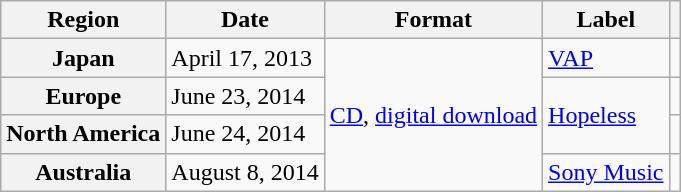<table class="wikitable plainrowheaders">
<tr>
<th scope="col">Region</th>
<th scope="col">Date</th>
<th scope="col">Format</th>
<th scope="col">Label</th>
<th scope="col"></th>
</tr>
<tr>
<th scope="row">Japan</th>
<td>April 17, 2013</td>
<td rowspan="4"><a href='#'>CD</a>, <a href='#'>digital download</a></td>
<td><a href='#'>VAP</a></td>
<td></td>
</tr>
<tr>
<th scope="row">Europe</th>
<td>June 23, 2014</td>
<td rowspan="2"><a href='#'>Hopeless</a></td>
<td></td>
</tr>
<tr>
<th scope="row">North America</th>
<td>June 24, 2014</td>
<td></td>
</tr>
<tr>
<th scope="row">Australia</th>
<td>August 8, 2014</td>
<td><a href='#'>Sony Music</a></td>
<td></td>
</tr>
</table>
